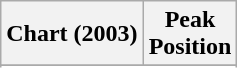<table class="wikitable sortable">
<tr>
<th>Chart (2003)</th>
<th>Peak<br>Position</th>
</tr>
<tr>
</tr>
<tr>
</tr>
<tr>
</tr>
<tr>
</tr>
<tr>
</tr>
<tr>
</tr>
<tr>
</tr>
<tr>
</tr>
<tr>
</tr>
<tr>
</tr>
<tr>
</tr>
<tr>
</tr>
<tr>
</tr>
<tr>
</tr>
<tr>
</tr>
<tr>
</tr>
<tr>
</tr>
<tr>
</tr>
<tr>
</tr>
</table>
